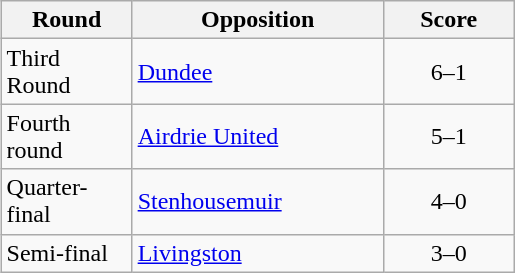<table class="wikitable" style="text-align:left;margin-left:1em;float:right">
<tr>
<th width=80>Round</th>
<th width=160>Opposition</th>
<th width=80>Score</th>
</tr>
<tr>
<td>Third Round</td>
<td><a href='#'>Dundee</a></td>
<td align=center>6–1</td>
</tr>
<tr>
<td>Fourth round</td>
<td><a href='#'>Airdrie United</a></td>
<td align=center>5–1</td>
</tr>
<tr>
<td>Quarter-final</td>
<td><a href='#'>Stenhousemuir</a></td>
<td align=center>4–0</td>
</tr>
<tr>
<td>Semi-final</td>
<td><a href='#'>Livingston</a></td>
<td align=center>3–0</td>
</tr>
</table>
